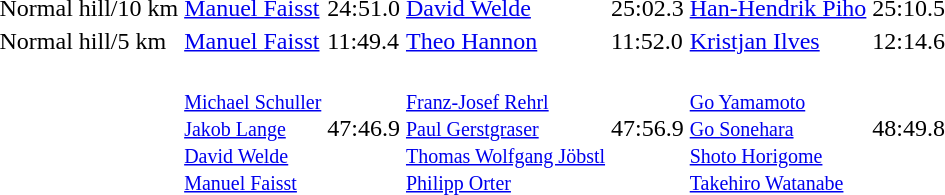<table>
<tr>
<td>Normal hill/10 km</td>
<td><a href='#'>Manuel Faisst</a><br></td>
<td>24:51.0</td>
<td><a href='#'>David Welde</a><br></td>
<td>25:02.3</td>
<td><a href='#'>Han-Hendrik Piho</a><br></td>
<td>25:10.5</td>
</tr>
<tr>
<td>Normal hill/5 km</td>
<td><a href='#'>Manuel Faisst</a><br></td>
<td>11:49.4</td>
<td><a href='#'>Theo Hannon</a><br></td>
<td>11:52.0</td>
<td><a href='#'>Kristjan Ilves</a><br></td>
<td>12:14.6</td>
</tr>
<tr>
<td></td>
<td><br><small><a href='#'>Michael Schuller</a><br><a href='#'>Jakob Lange</a><br><a href='#'>David Welde</a><br><a href='#'>Manuel Faisst</a></small></td>
<td>47:46.9</td>
<td><br><small><a href='#'>Franz-Josef Rehrl</a><br><a href='#'>Paul Gerstgraser</a><br><a href='#'>Thomas Wolfgang Jöbstl</a><br><a href='#'>Philipp Orter</a></small></td>
<td>47:56.9</td>
<td><br><small><a href='#'>Go Yamamoto</a><br><a href='#'>Go Sonehara</a><br><a href='#'>Shoto Horigome</a><br><a href='#'>Takehiro Watanabe</a></small></td>
<td>48:49.8</td>
</tr>
<tr>
</tr>
</table>
